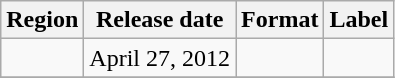<table class="wikitable">
<tr>
<th>Region</th>
<th>Release date</th>
<th>Format</th>
<th>Label</th>
</tr>
<tr>
<td></td>
<td>April 27, 2012</td>
<td></td>
<td></td>
</tr>
<tr>
</tr>
</table>
